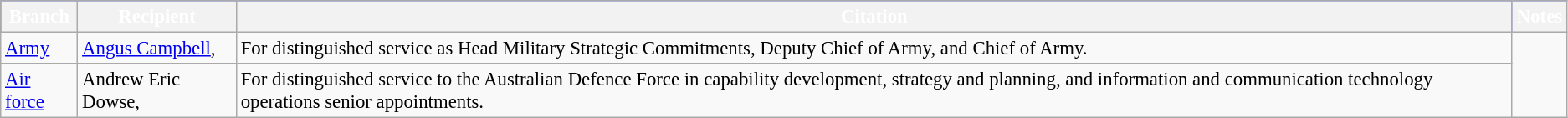<table class="wikitable" style="font-size:95%;">
<tr style="background: blue; color: white">
<th>Branch</th>
<th>Recipient</th>
<th>Citation</th>
<th>Notes</th>
</tr>
<tr>
<td><a href='#'>Army</a></td>
<td> <a href='#'>Angus Campbell</a>, </td>
<td>For distinguished service as Head Military Strategic Commitments, Deputy Chief of Army, and Chief of Army.</td>
<td rowspan=2></td>
</tr>
<tr>
<td><a href='#'>Air force</a></td>
<td>  Andrew Eric Dowse, </td>
<td>For distinguished service to the Australian Defence Force in capability development, strategy and planning, and information and communication technology operations senior appointments.</td>
</tr>
</table>
